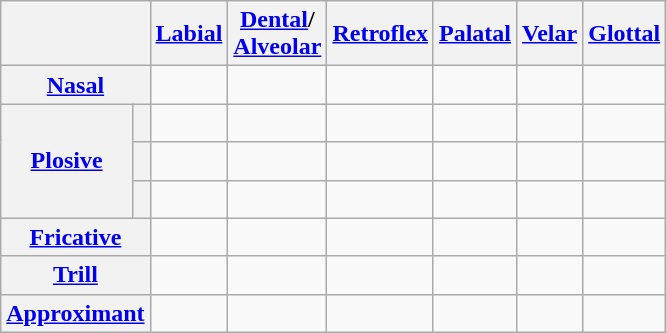<table class="wikitable" style=text-align:center>
<tr>
<th colspan=2></th>
<th><a href='#'>Labial</a></th>
<th><a href='#'>Dental</a>/<br><a href='#'>Alveolar</a></th>
<th><a href='#'>Retroflex</a></th>
<th><a href='#'>Palatal</a></th>
<th><a href='#'>Velar</a></th>
<th><a href='#'>Glottal</a></th>
</tr>
<tr>
<th colspan=2><a href='#'>Nasal</a></th>
<td><br>  </td>
<td><br>  </td>
<td><br>  </td>
<td><br>  </td>
<td><br>  </td>
<td></td>
</tr>
<tr>
<th rowspan="3"><a href='#'>Plosive</a></th>
<th></th>
<td><br>  </td>
<td><br>  </td>
<td><br>  </td>
<td><br>  </td>
<td><br>  </td>
<td><br>  </td>
</tr>
<tr>
<th></th>
<td><br>  </td>
<td><br>  </td>
<td><br>  </td>
<td><br>  </td>
<td><br>  </td>
<td></td>
</tr>
<tr>
<th></th>
<td><br>  </td>
<td><br>  </td>
<td><br>  </td>
<td><br>  </td>
<td><br>  </td>
<td></td>
</tr>
<tr>
<th colspan=2><a href='#'>Fricative</a></th>
<td></td>
<td><br>  </td>
<td></td>
<td></td>
<td></td>
<td><br>  </td>
</tr>
<tr>
<th colspan=2><a href='#'>Trill</a></th>
<td></td>
<td><br>  </td>
<td></td>
<td></td>
<td></td>
<td></td>
</tr>
<tr>
<th colspan="2"><a href='#'>Approximant</a></th>
<td></td>
<td><br>  </td>
<td></td>
<td><br>  </td>
<td><br>  </td>
<td></td>
</tr>
</table>
